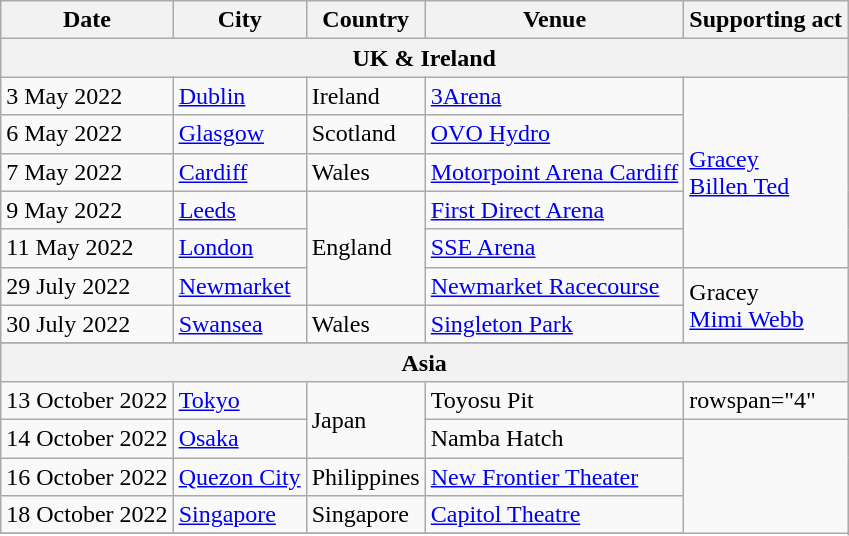<table class="wikitable">
<tr>
<th>Date</th>
<th>City</th>
<th>Country</th>
<th>Venue</th>
<th>Supporting act</th>
</tr>
<tr>
<th colspan="5">UK & Ireland</th>
</tr>
<tr>
<td>3 May 2022</td>
<td><a href='#'>Dublin</a></td>
<td>Ireland</td>
<td><a href='#'>3Arena</a></td>
<td rowspan="5"><a href='#'>Gracey</a><br><a href='#'>Billen Ted</a></td>
</tr>
<tr>
<td>6 May 2022</td>
<td><a href='#'>Glasgow</a></td>
<td>Scotland</td>
<td><a href='#'>OVO Hydro</a></td>
</tr>
<tr>
<td>7 May 2022</td>
<td><a href='#'>Cardiff</a></td>
<td>Wales</td>
<td><a href='#'>Motorpoint Arena Cardiff</a></td>
</tr>
<tr>
<td>9 May 2022</td>
<td><a href='#'>Leeds</a></td>
<td rowspan="3">England</td>
<td><a href='#'>First Direct Arena</a></td>
</tr>
<tr>
<td>11 May 2022</td>
<td><a href='#'>London</a></td>
<td><a href='#'>SSE Arena</a></td>
</tr>
<tr>
<td>29 July 2022</td>
<td><a href='#'>Newmarket</a></td>
<td><a href='#'>Newmarket Racecourse</a></td>
<td rowspan="2">Gracey<br><a href='#'>Mimi Webb</a></td>
</tr>
<tr>
<td>30 July 2022</td>
<td><a href='#'>Swansea</a></td>
<td>Wales</td>
<td><a href='#'>Singleton Park</a></td>
</tr>
<tr>
</tr>
<tr>
<th colspan="6">Asia</th>
</tr>
<tr>
<td>13 October 2022</td>
<td><a href='#'>Tokyo</a></td>
<td rowspan="2">Japan</td>
<td>Toyosu Pit</td>
<td>rowspan="4" </td>
</tr>
<tr>
<td>14 October 2022</td>
<td><a href='#'>Osaka</a></td>
<td>Namba Hatch</td>
</tr>
<tr>
<td>16 October 2022</td>
<td><a href='#'>Quezon City</a></td>
<td>Philippines</td>
<td><a href='#'>New Frontier Theater</a></td>
</tr>
<tr>
<td>18 October 2022</td>
<td><a href='#'>Singapore</a></td>
<td>Singapore</td>
<td><a href='#'>Capitol Theatre</a></td>
</tr>
<tr>
</tr>
</table>
